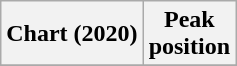<table class="wikitable plainrowheaders" style="text-align:center">
<tr>
<th scope="col">Chart (2020)</th>
<th scope="col">Peak<br>position</th>
</tr>
<tr>
</tr>
</table>
